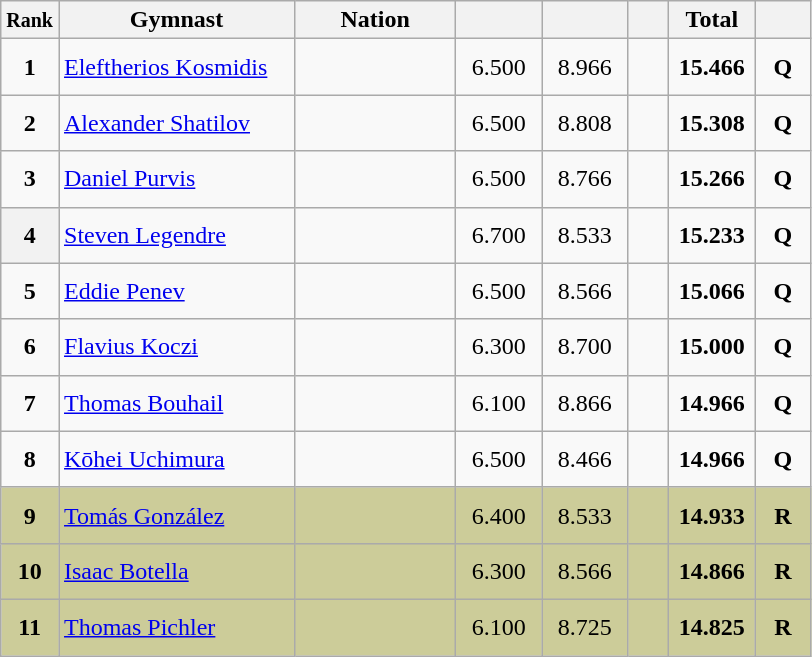<table class="wikitable sortable" style="text-align:center;">
<tr>
<th scope="col"  style="width:15px;"><small>Rank</small></th>
<th scope="col"  style="width:150px;">Gymnast</th>
<th scope="col"  style="width:100px;">Nation</th>
<th scope="col"  style="width:50px;"><small></small></th>
<th scope="col"  style="width:50px;"><small></small></th>
<th scope="col"  style="width:20px;"><small></small></th>
<th scope="col"  style="width:50px;">Total</th>
<th scope="col"  style="width:30px;"><small></small></th>
</tr>
<tr>
<td scope=row style="text-align:center"><strong>1</strong></td>
<td style="height:30px; text-align:left;"><a href='#'>Eleftherios Kosmidis</a></td>
<td style="text-align:left;"><small></small></td>
<td>6.500</td>
<td>8.966</td>
<td></td>
<td><strong>15.466</strong></td>
<td><strong>Q</strong></td>
</tr>
<tr>
<td scope=row style="text-align:center"><strong>2</strong></td>
<td style="height:30px; text-align:left;"><a href='#'>Alexander Shatilov</a></td>
<td style="text-align:left;"><small></small></td>
<td>6.500</td>
<td>8.808</td>
<td></td>
<td><strong>15.308</strong></td>
<td><strong>Q</strong></td>
</tr>
<tr>
<td scope=row style="text-align:center"><strong>3</strong></td>
<td style="height:30px; text-align:left;"><a href='#'>Daniel Purvis</a></td>
<td style="text-align:left;"><small></small></td>
<td>6.500</td>
<td>8.766</td>
<td></td>
<td><strong>15.266</strong></td>
<td><strong>Q</strong></td>
</tr>
<tr>
<th scope=row style="text-align:center"><strong>4</strong></th>
<td style="height:30px; text-align:left;"><a href='#'>Steven Legendre</a></td>
<td style="text-align:left;"><small></small></td>
<td>6.700</td>
<td>8.533</td>
<td></td>
<td><strong>15.233</strong></td>
<td><strong>Q</strong></td>
</tr>
<tr>
<td scope=row style="text-align:center"><strong>5</strong></td>
<td style="height:30px; text-align:left;"><a href='#'>Eddie Penev</a></td>
<td style="text-align:left;"><small></small></td>
<td>6.500</td>
<td>8.566</td>
<td></td>
<td><strong>15.066</strong></td>
<td><strong>Q</strong></td>
</tr>
<tr>
<td scope=row style="text-align:center"><strong>6</strong></td>
<td style="height:30px; text-align:left;"><a href='#'>Flavius Koczi</a></td>
<td style="text-align:left;"><small></small></td>
<td>6.300</td>
<td>8.700</td>
<td></td>
<td><strong>15.000</strong></td>
<td><strong>Q</strong></td>
</tr>
<tr>
<td scope=row style="text-align:center"><strong>7</strong></td>
<td style="height:30px; text-align:left;"><a href='#'>Thomas Bouhail</a></td>
<td style="text-align:left;"><small></small></td>
<td>6.100</td>
<td>8.866</td>
<td></td>
<td><strong>14.966</strong></td>
<td><strong>Q</strong></td>
</tr>
<tr>
<td scope=row style="text-align:center"><strong>8</strong></td>
<td style="height:30px; text-align:left;"><a href='#'>Kōhei Uchimura</a></td>
<td style="text-align:left;"><small></small></td>
<td>6.500</td>
<td>8.466</td>
<td></td>
<td><strong>14.966</strong></td>
<td><strong>Q</strong></td>
</tr>
<tr style="background:#CCCC99;">
<td scope=row style="text-align:center"><strong>9</strong></td>
<td style="height:30px; text-align:left;"><a href='#'>Tomás González</a></td>
<td style="text-align:left;"><small></small></td>
<td>6.400</td>
<td>8.533</td>
<td></td>
<td><strong>14.933</strong></td>
<td><strong>R</strong></td>
</tr>
<tr style="background:#CCCC99;">
<td scope=row style="text-align:center"><strong>10</strong></td>
<td style="height:30px; text-align:left;"><a href='#'>Isaac Botella</a></td>
<td style="text-align:left;"><small></small></td>
<td>6.300</td>
<td>8.566</td>
<td></td>
<td><strong>14.866</strong></td>
<td><strong>R</strong></td>
</tr>
<tr style="background:#CCCC99;">
<td scope=row style="text-align:center"><strong>11</strong></td>
<td style="height:30px; text-align:left;"><a href='#'>Thomas Pichler</a></td>
<td style="text-align:left;"><small></small></td>
<td>6.100</td>
<td>8.725</td>
<td></td>
<td><strong>14.825</strong></td>
<td><strong>R</strong></td>
</tr>
</table>
